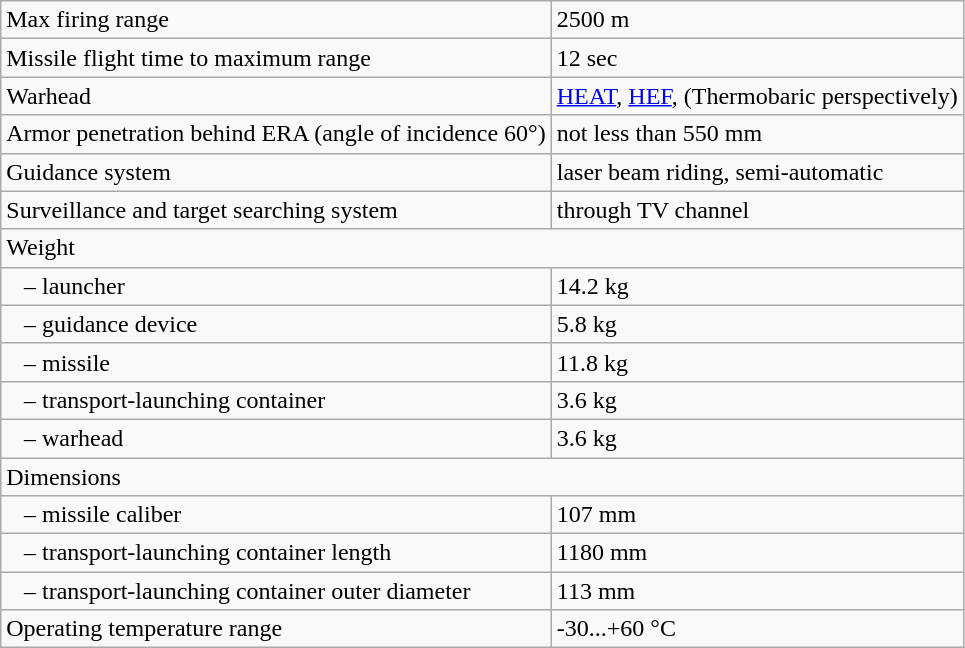<table class="wikitable">
<tr>
<td>Max firing range</td>
<td>2500 m</td>
</tr>
<tr>
<td>Missile flight time to maximum range</td>
<td>12 sec</td>
</tr>
<tr>
<td>Warhead</td>
<td><a href='#'>HEAT</a>, <a href='#'>HEF</a>, (Thermobaric perspectively)</td>
</tr>
<tr>
<td>Armor penetration behind ERA (angle of incidence 60°)</td>
<td>not less than 550 mm</td>
</tr>
<tr>
<td>Guidance system</td>
<td>laser beam riding, semi-automatic</td>
</tr>
<tr>
<td>Surveillance and target searching system</td>
<td>through TV channel</td>
</tr>
<tr>
<td align = "left" colspan="2">Weight</td>
</tr>
<tr>
<td style="padding-left:15px">– launcher</td>
<td>14.2 kg</td>
</tr>
<tr>
<td style="padding-left:15px">– guidance device</td>
<td>5.8 kg</td>
</tr>
<tr>
<td style="padding-left:15px">– missile</td>
<td>11.8 kg</td>
</tr>
<tr>
<td style="padding-left:15px">– transport-launching container</td>
<td>3.6 kg</td>
</tr>
<tr>
<td style="padding-left:15px">– warhead</td>
<td>3.6 kg</td>
</tr>
<tr>
<td align = "left" colspan="2">Dimensions</td>
</tr>
<tr>
<td style="padding-left:15px">– missile caliber</td>
<td>107 mm</td>
</tr>
<tr>
<td style="padding-left:15px">– transport-launching container length</td>
<td>1180 mm</td>
</tr>
<tr>
<td style="padding-left:15px">– transport-launching container outer diameter</td>
<td>113 mm</td>
</tr>
<tr>
<td>Operating temperature range</td>
<td>-30...+60 °C</td>
</tr>
</table>
